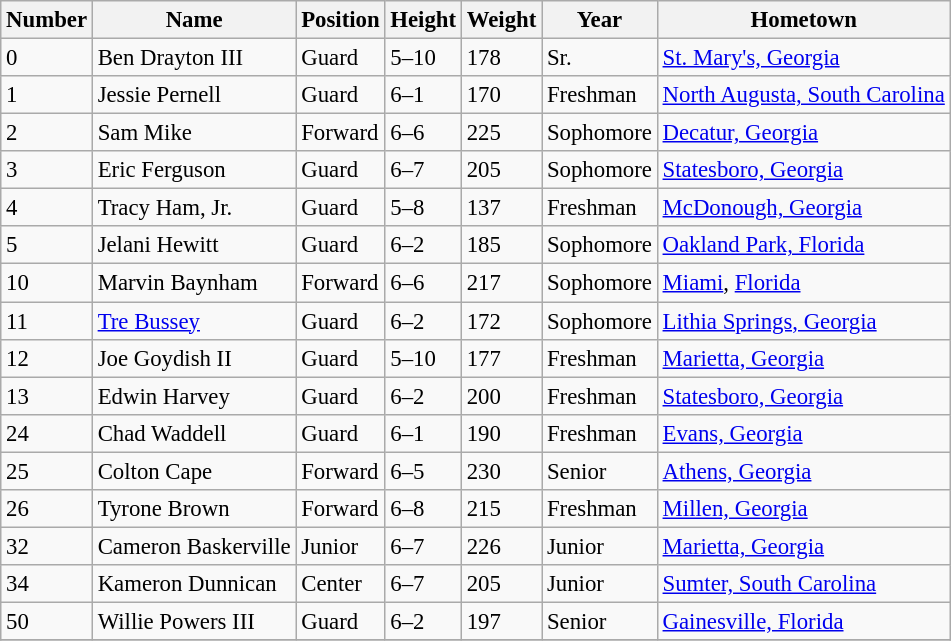<table class="wikitable" style="font-size: 95%;">
<tr>
<th>Number</th>
<th>Name</th>
<th>Position</th>
<th>Height</th>
<th>Weight</th>
<th>Year</th>
<th>Hometown</th>
</tr>
<tr>
<td>0</td>
<td>Ben Drayton III</td>
<td>Guard</td>
<td>5–10</td>
<td>178</td>
<td>Sr.</td>
<td><a href='#'>St. Mary's, Georgia</a></td>
</tr>
<tr>
<td>1</td>
<td>Jessie Pernell</td>
<td>Guard</td>
<td>6–1</td>
<td>170</td>
<td>Freshman</td>
<td><a href='#'>North Augusta, South Carolina</a></td>
</tr>
<tr>
<td>2</td>
<td>Sam Mike</td>
<td>Forward</td>
<td>6–6</td>
<td>225</td>
<td>Sophomore</td>
<td><a href='#'>Decatur, Georgia</a></td>
</tr>
<tr>
<td>3</td>
<td>Eric Ferguson</td>
<td>Guard</td>
<td>6–7</td>
<td>205</td>
<td>Sophomore</td>
<td><a href='#'>Statesboro, Georgia</a></td>
</tr>
<tr>
<td>4</td>
<td>Tracy Ham, Jr.</td>
<td>Guard</td>
<td>5–8</td>
<td>137</td>
<td>Freshman</td>
<td><a href='#'>McDonough, Georgia</a></td>
</tr>
<tr>
<td>5</td>
<td>Jelani Hewitt</td>
<td>Guard</td>
<td>6–2</td>
<td>185</td>
<td>Sophomore</td>
<td><a href='#'>Oakland Park, Florida</a></td>
</tr>
<tr>
<td>10</td>
<td>Marvin Baynham</td>
<td>Forward</td>
<td>6–6</td>
<td>217</td>
<td>Sophomore</td>
<td><a href='#'>Miami</a>, <a href='#'>Florida</a></td>
</tr>
<tr>
<td>11</td>
<td><a href='#'>Tre Bussey</a></td>
<td>Guard</td>
<td>6–2</td>
<td>172</td>
<td>Sophomore</td>
<td><a href='#'>Lithia Springs, Georgia</a></td>
</tr>
<tr>
<td>12</td>
<td>Joe Goydish II</td>
<td>Guard</td>
<td>5–10</td>
<td>177</td>
<td>Freshman</td>
<td><a href='#'>Marietta, Georgia</a></td>
</tr>
<tr>
<td>13</td>
<td>Edwin Harvey</td>
<td>Guard</td>
<td>6–2</td>
<td>200</td>
<td>Freshman</td>
<td><a href='#'>Statesboro, Georgia</a></td>
</tr>
<tr>
<td>24</td>
<td>Chad Waddell</td>
<td>Guard</td>
<td>6–1</td>
<td>190</td>
<td>Freshman</td>
<td><a href='#'>Evans, Georgia</a></td>
</tr>
<tr>
<td>25</td>
<td>Colton Cape</td>
<td>Forward</td>
<td>6–5</td>
<td>230</td>
<td>Senior</td>
<td><a href='#'>Athens, Georgia</a></td>
</tr>
<tr>
<td>26</td>
<td>Tyrone Brown</td>
<td>Forward</td>
<td>6–8</td>
<td>215</td>
<td>Freshman</td>
<td><a href='#'>Millen, Georgia</a></td>
</tr>
<tr>
<td>32</td>
<td>Cameron Baskerville</td>
<td>Junior</td>
<td>6–7</td>
<td>226</td>
<td>Junior</td>
<td><a href='#'>Marietta, Georgia</a></td>
</tr>
<tr>
<td>34</td>
<td>Kameron Dunnican</td>
<td>Center</td>
<td>6–7</td>
<td>205</td>
<td>Junior</td>
<td><a href='#'>Sumter, South Carolina</a></td>
</tr>
<tr>
<td>50</td>
<td>Willie Powers III</td>
<td>Guard</td>
<td>6–2</td>
<td>197</td>
<td>Senior</td>
<td><a href='#'>Gainesville, Florida</a></td>
</tr>
<tr>
</tr>
</table>
